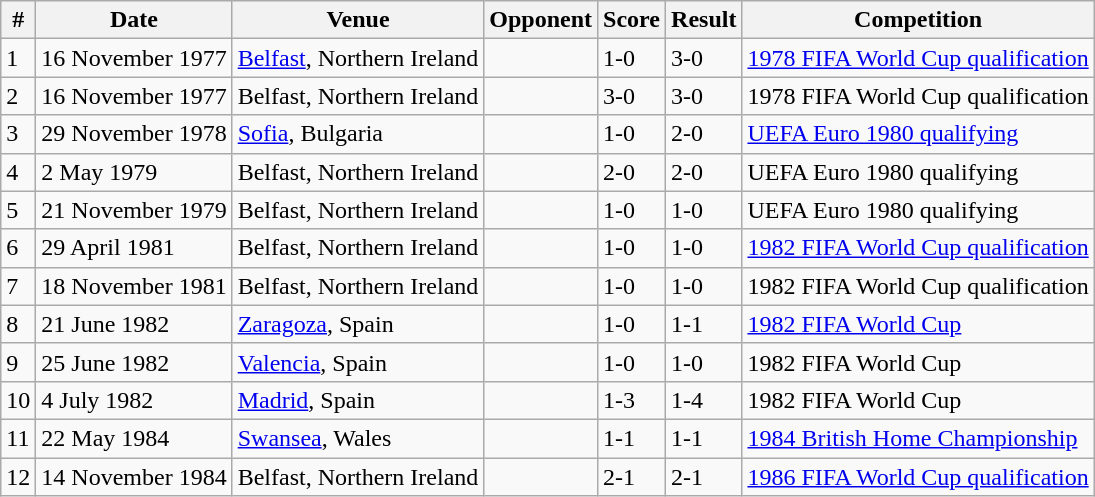<table class="wikitable">
<tr>
<th>#</th>
<th>Date</th>
<th>Venue</th>
<th>Opponent</th>
<th>Score</th>
<th>Result</th>
<th>Competition</th>
</tr>
<tr>
<td>1</td>
<td>16 November 1977</td>
<td><a href='#'>Belfast</a>, Northern Ireland</td>
<td></td>
<td>1-0</td>
<td>3-0</td>
<td><a href='#'>1978 FIFA World Cup qualification</a></td>
</tr>
<tr>
<td>2</td>
<td>16 November 1977</td>
<td>Belfast, Northern Ireland</td>
<td></td>
<td>3-0</td>
<td>3-0</td>
<td>1978 FIFA World Cup qualification</td>
</tr>
<tr>
<td>3</td>
<td>29 November 1978</td>
<td><a href='#'>Sofia</a>, Bulgaria</td>
<td></td>
<td>1-0</td>
<td>2-0</td>
<td><a href='#'>UEFA Euro 1980 qualifying</a></td>
</tr>
<tr>
<td>4</td>
<td>2 May 1979</td>
<td>Belfast, Northern Ireland</td>
<td></td>
<td>2-0</td>
<td>2-0</td>
<td>UEFA Euro 1980 qualifying</td>
</tr>
<tr>
<td>5</td>
<td>21 November 1979</td>
<td>Belfast, Northern Ireland</td>
<td></td>
<td>1-0</td>
<td>1-0</td>
<td>UEFA Euro 1980 qualifying</td>
</tr>
<tr>
<td>6</td>
<td>29 April 1981</td>
<td>Belfast, Northern Ireland</td>
<td></td>
<td>1-0</td>
<td>1-0</td>
<td><a href='#'>1982 FIFA World Cup qualification</a></td>
</tr>
<tr>
<td>7</td>
<td>18 November 1981</td>
<td>Belfast, Northern Ireland</td>
<td></td>
<td>1-0</td>
<td>1-0</td>
<td>1982 FIFA World Cup qualification</td>
</tr>
<tr>
<td>8</td>
<td>21 June 1982</td>
<td><a href='#'>Zaragoza</a>, Spain</td>
<td></td>
<td>1-0</td>
<td>1-1</td>
<td><a href='#'>1982 FIFA World Cup</a></td>
</tr>
<tr>
<td>9</td>
<td>25 June 1982</td>
<td><a href='#'>Valencia</a>, Spain</td>
<td></td>
<td>1-0</td>
<td>1-0</td>
<td>1982 FIFA World Cup</td>
</tr>
<tr>
<td>10</td>
<td>4 July 1982</td>
<td><a href='#'>Madrid</a>, Spain</td>
<td></td>
<td>1-3</td>
<td>1-4</td>
<td>1982 FIFA World Cup</td>
</tr>
<tr>
<td>11</td>
<td>22 May 1984</td>
<td><a href='#'>Swansea</a>, Wales</td>
<td></td>
<td>1-1</td>
<td>1-1</td>
<td><a href='#'>1984 British Home Championship</a></td>
</tr>
<tr>
<td>12</td>
<td>14 November 1984</td>
<td>Belfast, Northern Ireland</td>
<td></td>
<td>2-1</td>
<td>2-1</td>
<td><a href='#'>1986 FIFA World Cup qualification</a></td>
</tr>
</table>
